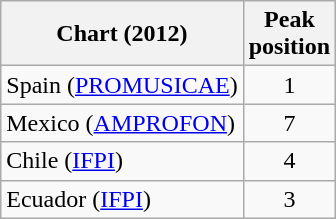<table class="wikitable sortable">
<tr>
<th>Chart (2012)</th>
<th>Peak<br>position</th>
</tr>
<tr>
<td>Spain (<a href='#'>PROMUSICAE</a>)</td>
<td style="text-align:center;">1</td>
</tr>
<tr>
<td>Mexico (<a href='#'>AMPROFON</a>)</td>
<td style="text-align:center;">7</td>
</tr>
<tr>
<td>Chile (<a href='#'>IFPI</a>)</td>
<td style="text-align:center;">4</td>
</tr>
<tr>
<td>Ecuador (<a href='#'>IFPI</a>)</td>
<td style="text-align:center;">3</td>
</tr>
</table>
